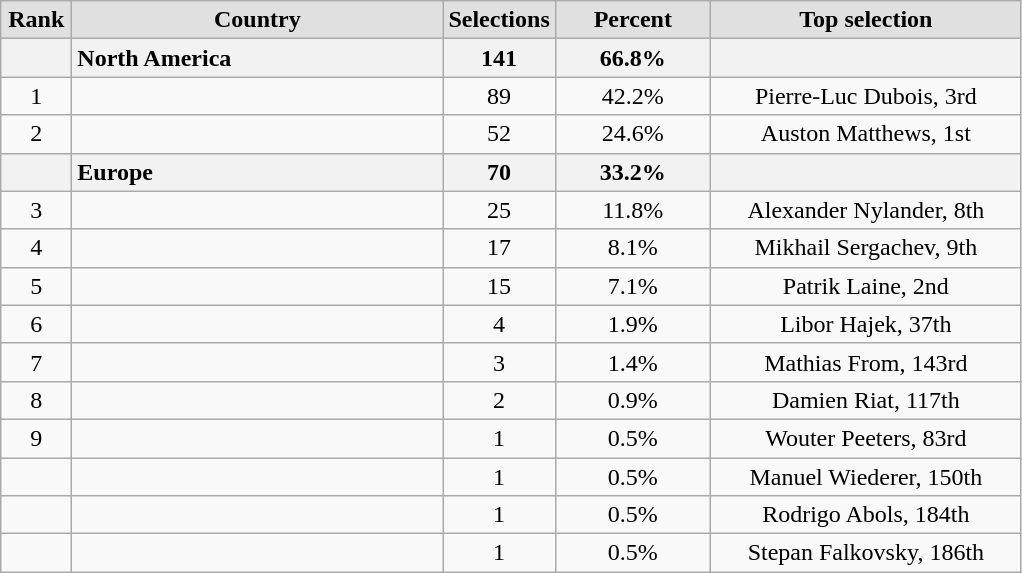<table class="wikitable" style="text-align: center">
<tr>
<th style="background:#e0e0e0; width:2.5em;">Rank</th>
<th style="background:#e0e0e0; width:15em;">Country</th>
<th style="background:#e0e0e0; width:4em;">Selections</th>
<th style="background:#e0e0e0; width:6em;">Percent</th>
<th style="background:#e0e0e0; width:12.5em;">Top selection</th>
</tr>
<tr>
<th></th>
<th style="text-align:left;">North America</th>
<th>141</th>
<th>66.8%</th>
<th></th>
</tr>
<tr>
<td>1</td>
<td style="text-align:left;"></td>
<td>89</td>
<td>42.2%</td>
<td>Pierre-Luc Dubois, 3rd</td>
</tr>
<tr>
<td>2</td>
<td style="text-align:left;"></td>
<td>52</td>
<td>24.6%</td>
<td>Auston Matthews, 1st</td>
</tr>
<tr>
<th></th>
<th style="text-align:left;">Europe</th>
<th>70</th>
<th>33.2%</th>
<th></th>
</tr>
<tr>
<td>3</td>
<td style="text-align:left;"></td>
<td>25</td>
<td>11.8%</td>
<td>Alexander Nylander, 8th</td>
</tr>
<tr>
<td>4</td>
<td style="text-align:left;"></td>
<td>17</td>
<td>8.1%</td>
<td>Mikhail Sergachev, 9th</td>
</tr>
<tr>
<td>5</td>
<td style="text-align:left;"></td>
<td>15</td>
<td>7.1%</td>
<td>Patrik Laine, 2nd</td>
</tr>
<tr>
<td>6</td>
<td style="text-align:left;"></td>
<td>4</td>
<td>1.9%</td>
<td>Libor Hajek, 37th</td>
</tr>
<tr>
<td>7</td>
<td style="text-align:left;"></td>
<td>3</td>
<td>1.4%</td>
<td>Mathias From, 143rd</td>
</tr>
<tr>
<td>8</td>
<td style="text-align:left;"></td>
<td>2</td>
<td>0.9%</td>
<td>Damien Riat, 117th</td>
</tr>
<tr>
<td>9</td>
<td style="text-align:left;"></td>
<td>1</td>
<td>0.5%</td>
<td>Wouter Peeters, 83rd</td>
</tr>
<tr>
<td></td>
<td style="text-align:left;"></td>
<td>1</td>
<td>0.5%</td>
<td>Manuel Wiederer, 150th</td>
</tr>
<tr>
<td></td>
<td style="text-align:left;"></td>
<td>1</td>
<td>0.5%</td>
<td>Rodrigo Abols, 184th</td>
</tr>
<tr>
<td></td>
<td style="text-align:left;"></td>
<td>1</td>
<td>0.5%</td>
<td>Stepan Falkovsky, 186th</td>
</tr>
</table>
